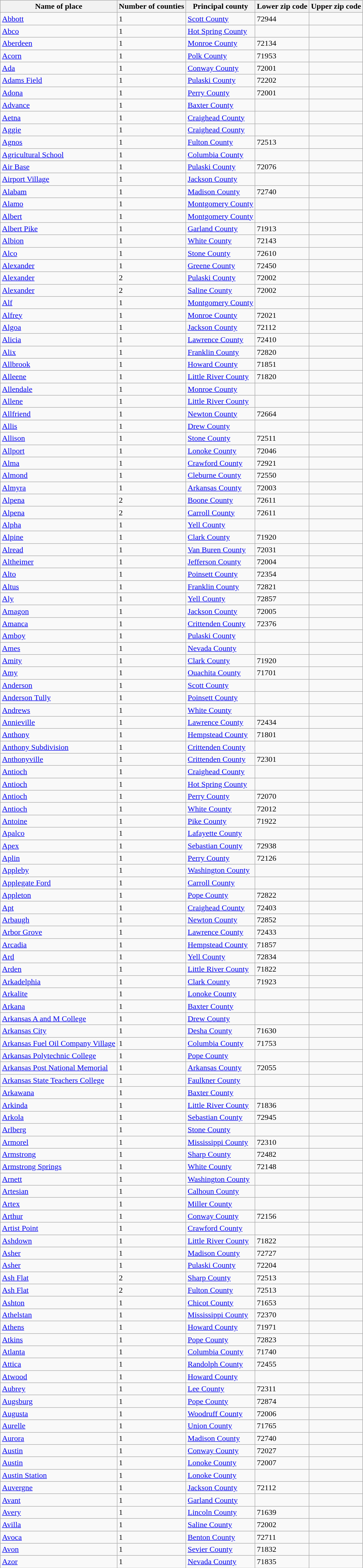<table class="wikitable">
<tr>
<th>Name of place</th>
<th>Number of counties</th>
<th>Principal county</th>
<th>Lower zip code</th>
<th>Upper zip code</th>
</tr>
<tr>
<td><a href='#'>Abbott</a></td>
<td>1</td>
<td><a href='#'>Scott County</a></td>
<td>72944</td>
<td> </td>
</tr>
<tr>
<td><a href='#'>Abco</a></td>
<td>1</td>
<td><a href='#'>Hot Spring County</a></td>
<td> </td>
<td> </td>
</tr>
<tr>
<td><a href='#'>Aberdeen</a></td>
<td>1</td>
<td><a href='#'>Monroe County</a></td>
<td>72134</td>
<td> </td>
</tr>
<tr>
<td><a href='#'>Acorn</a></td>
<td>1</td>
<td><a href='#'>Polk County</a></td>
<td>71953</td>
<td> </td>
</tr>
<tr>
<td><a href='#'>Ada</a></td>
<td>1</td>
<td><a href='#'>Conway County</a></td>
<td>72001</td>
<td> </td>
</tr>
<tr>
<td><a href='#'>Adams Field</a></td>
<td>1</td>
<td><a href='#'>Pulaski County</a></td>
<td>72202</td>
<td> </td>
</tr>
<tr>
<td><a href='#'>Adona</a></td>
<td>1</td>
<td><a href='#'>Perry County</a></td>
<td>72001</td>
<td> </td>
</tr>
<tr>
<td><a href='#'>Advance</a></td>
<td>1</td>
<td><a href='#'>Baxter County</a></td>
<td> </td>
<td> </td>
</tr>
<tr>
<td><a href='#'>Aetna</a></td>
<td>1</td>
<td><a href='#'>Craighead County</a></td>
<td> </td>
<td> </td>
</tr>
<tr>
<td><a href='#'>Aggie</a></td>
<td>1</td>
<td><a href='#'>Craighead County</a></td>
<td> </td>
<td> </td>
</tr>
<tr>
<td><a href='#'>Agnos</a></td>
<td>1</td>
<td><a href='#'>Fulton County</a></td>
<td>72513</td>
<td> </td>
</tr>
<tr>
<td><a href='#'>Agricultural School</a></td>
<td>1</td>
<td><a href='#'>Columbia County</a></td>
<td> </td>
<td> </td>
</tr>
<tr>
<td><a href='#'>Air Base</a></td>
<td>1</td>
<td><a href='#'>Pulaski County</a></td>
<td>72076</td>
<td> </td>
</tr>
<tr>
<td><a href='#'>Airport Village</a></td>
<td>1</td>
<td><a href='#'>Jackson County</a></td>
<td> </td>
<td> </td>
</tr>
<tr>
<td><a href='#'>Alabam</a></td>
<td>1</td>
<td><a href='#'>Madison County</a></td>
<td>72740</td>
<td> </td>
</tr>
<tr>
<td><a href='#'>Alamo</a></td>
<td>1</td>
<td><a href='#'>Montgomery County</a></td>
<td> </td>
<td> </td>
</tr>
<tr>
<td><a href='#'>Albert</a></td>
<td>1</td>
<td><a href='#'>Montgomery County</a></td>
<td> </td>
<td> </td>
</tr>
<tr>
<td><a href='#'>Albert Pike</a></td>
<td>1</td>
<td><a href='#'>Garland County</a></td>
<td>71913</td>
<td> </td>
</tr>
<tr>
<td><a href='#'>Albion</a></td>
<td>1</td>
<td><a href='#'>White County</a></td>
<td>72143</td>
<td> </td>
</tr>
<tr>
<td><a href='#'>Alco</a></td>
<td>1</td>
<td><a href='#'>Stone County</a></td>
<td>72610</td>
<td> </td>
</tr>
<tr>
<td><a href='#'>Alexander</a></td>
<td>1</td>
<td><a href='#'>Greene County</a></td>
<td>72450</td>
<td> </td>
</tr>
<tr>
<td><a href='#'>Alexander</a></td>
<td>2</td>
<td><a href='#'>Pulaski County</a></td>
<td>72002</td>
<td> </td>
</tr>
<tr>
<td><a href='#'>Alexander</a></td>
<td>2</td>
<td><a href='#'>Saline County</a></td>
<td>72002</td>
<td> </td>
</tr>
<tr>
<td><a href='#'>Alf</a></td>
<td>1</td>
<td><a href='#'>Montgomery County</a></td>
<td> </td>
<td> </td>
</tr>
<tr>
<td><a href='#'>Alfrey</a></td>
<td>1</td>
<td><a href='#'>Monroe County</a></td>
<td>72021</td>
<td> </td>
</tr>
<tr>
<td><a href='#'>Algoa</a></td>
<td>1</td>
<td><a href='#'>Jackson County</a></td>
<td>72112</td>
<td> </td>
</tr>
<tr>
<td><a href='#'>Alicia</a></td>
<td>1</td>
<td><a href='#'>Lawrence County</a></td>
<td>72410</td>
<td> </td>
</tr>
<tr>
<td><a href='#'>Alix</a></td>
<td>1</td>
<td><a href='#'>Franklin County</a></td>
<td>72820</td>
<td> </td>
</tr>
<tr>
<td><a href='#'>Allbrook</a></td>
<td>1</td>
<td><a href='#'>Howard County</a></td>
<td>71851</td>
<td> </td>
</tr>
<tr>
<td><a href='#'>Alleene</a></td>
<td>1</td>
<td><a href='#'>Little River County</a></td>
<td>71820</td>
<td> </td>
</tr>
<tr>
<td><a href='#'>Allendale</a></td>
<td>1</td>
<td><a href='#'>Monroe County</a></td>
<td> </td>
<td> </td>
</tr>
<tr>
<td><a href='#'>Allene</a></td>
<td>1</td>
<td><a href='#'>Little River County</a></td>
<td> </td>
<td> </td>
</tr>
<tr>
<td><a href='#'>Allfriend</a></td>
<td>1</td>
<td><a href='#'>Newton County</a></td>
<td>72664</td>
<td> </td>
</tr>
<tr>
<td><a href='#'>Allis</a></td>
<td>1</td>
<td><a href='#'>Drew County</a></td>
<td> </td>
<td> </td>
</tr>
<tr>
<td><a href='#'>Allison</a></td>
<td>1</td>
<td><a href='#'>Stone County</a></td>
<td>72511</td>
<td> </td>
</tr>
<tr>
<td><a href='#'>Allport</a></td>
<td>1</td>
<td><a href='#'>Lonoke County</a></td>
<td>72046</td>
<td> </td>
</tr>
<tr>
<td><a href='#'>Alma</a></td>
<td>1</td>
<td><a href='#'>Crawford County</a></td>
<td>72921</td>
<td> </td>
</tr>
<tr>
<td><a href='#'>Almond</a></td>
<td>1</td>
<td><a href='#'>Cleburne County</a></td>
<td>72550</td>
<td> </td>
</tr>
<tr>
<td><a href='#'>Almyra</a></td>
<td>1</td>
<td><a href='#'>Arkansas County</a></td>
<td>72003</td>
<td> </td>
</tr>
<tr>
<td><a href='#'>Alpena</a></td>
<td>2</td>
<td><a href='#'>Boone County</a></td>
<td>72611</td>
<td> </td>
</tr>
<tr>
<td><a href='#'>Alpena</a></td>
<td>2</td>
<td><a href='#'>Carroll County</a></td>
<td>72611</td>
<td> </td>
</tr>
<tr>
<td><a href='#'>Alpha</a></td>
<td>1</td>
<td><a href='#'>Yell County</a></td>
<td> </td>
<td> </td>
</tr>
<tr>
<td><a href='#'>Alpine</a></td>
<td>1</td>
<td><a href='#'>Clark County</a></td>
<td>71920</td>
<td> </td>
</tr>
<tr>
<td><a href='#'>Alread</a></td>
<td>1</td>
<td><a href='#'>Van Buren County</a></td>
<td>72031</td>
<td> </td>
</tr>
<tr>
<td><a href='#'>Altheimer</a></td>
<td>1</td>
<td><a href='#'>Jefferson County</a></td>
<td>72004</td>
<td> </td>
</tr>
<tr>
<td><a href='#'>Alto</a></td>
<td>1</td>
<td><a href='#'>Poinsett County</a></td>
<td>72354</td>
<td> </td>
</tr>
<tr>
<td><a href='#'>Altus</a></td>
<td>1</td>
<td><a href='#'>Franklin County</a></td>
<td>72821</td>
<td> </td>
</tr>
<tr>
<td><a href='#'>Aly</a></td>
<td>1</td>
<td><a href='#'>Yell County</a></td>
<td>72857</td>
<td> </td>
</tr>
<tr>
<td><a href='#'>Amagon</a></td>
<td>1</td>
<td><a href='#'>Jackson County</a></td>
<td>72005</td>
<td> </td>
</tr>
<tr>
<td><a href='#'>Amanca</a></td>
<td>1</td>
<td><a href='#'>Crittenden County</a></td>
<td>72376</td>
<td> </td>
</tr>
<tr>
<td><a href='#'>Amboy</a></td>
<td>1</td>
<td><a href='#'>Pulaski County</a></td>
<td> </td>
<td> </td>
</tr>
<tr>
<td><a href='#'>Ames</a></td>
<td>1</td>
<td><a href='#'>Nevada County</a></td>
<td> </td>
<td> </td>
</tr>
<tr>
<td><a href='#'>Amity</a></td>
<td>1</td>
<td><a href='#'>Clark County</a></td>
<td>71920</td>
<td> </td>
</tr>
<tr>
<td><a href='#'>Amy</a></td>
<td>1</td>
<td><a href='#'>Ouachita County</a></td>
<td>71701</td>
<td> </td>
</tr>
<tr>
<td><a href='#'>Anderson</a></td>
<td>1</td>
<td><a href='#'>Scott County</a></td>
<td> </td>
<td> </td>
</tr>
<tr>
<td><a href='#'>Anderson Tully</a></td>
<td>1</td>
<td><a href='#'>Poinsett County</a></td>
<td> </td>
<td> </td>
</tr>
<tr>
<td><a href='#'>Andrews</a></td>
<td>1</td>
<td><a href='#'>White County</a></td>
<td> </td>
<td> </td>
</tr>
<tr>
<td><a href='#'>Annieville</a></td>
<td>1</td>
<td><a href='#'>Lawrence County</a></td>
<td>72434</td>
<td> </td>
</tr>
<tr>
<td><a href='#'>Anthony</a></td>
<td>1</td>
<td><a href='#'>Hempstead County</a></td>
<td>71801</td>
<td> </td>
</tr>
<tr>
<td><a href='#'>Anthony Subdivision</a></td>
<td>1</td>
<td><a href='#'>Crittenden County</a></td>
<td> </td>
<td> </td>
</tr>
<tr>
<td><a href='#'>Anthonyville</a></td>
<td>1</td>
<td><a href='#'>Crittenden County</a></td>
<td>72301</td>
<td> </td>
</tr>
<tr>
<td><a href='#'>Antioch</a></td>
<td>1</td>
<td><a href='#'>Craighead County</a></td>
<td> </td>
<td> </td>
</tr>
<tr>
<td><a href='#'>Antioch</a></td>
<td>1</td>
<td><a href='#'>Hot Spring County</a></td>
<td> </td>
<td> </td>
</tr>
<tr>
<td><a href='#'>Antioch</a></td>
<td>1</td>
<td><a href='#'>Perry County</a></td>
<td>72070</td>
<td> </td>
</tr>
<tr>
<td><a href='#'>Antioch</a></td>
<td>1</td>
<td><a href='#'>White County</a></td>
<td>72012</td>
<td> </td>
</tr>
<tr>
<td><a href='#'>Antoine</a></td>
<td>1</td>
<td><a href='#'>Pike County</a></td>
<td>71922</td>
<td> </td>
</tr>
<tr>
<td><a href='#'>Apalco</a></td>
<td>1</td>
<td><a href='#'>Lafayette County</a></td>
<td> </td>
<td> </td>
</tr>
<tr>
<td><a href='#'>Apex</a></td>
<td>1</td>
<td><a href='#'>Sebastian County</a></td>
<td>72938</td>
<td> </td>
</tr>
<tr>
<td><a href='#'>Aplin</a></td>
<td>1</td>
<td><a href='#'>Perry County</a></td>
<td>72126</td>
<td> </td>
</tr>
<tr>
<td><a href='#'>Appleby</a></td>
<td>1</td>
<td><a href='#'>Washington County</a></td>
<td> </td>
<td> </td>
</tr>
<tr>
<td><a href='#'>Applegate Ford</a></td>
<td>1</td>
<td><a href='#'>Carroll County</a></td>
<td> </td>
<td> </td>
</tr>
<tr>
<td><a href='#'>Appleton</a></td>
<td>1</td>
<td><a href='#'>Pope County</a></td>
<td>72822</td>
<td> </td>
</tr>
<tr>
<td><a href='#'>Apt</a></td>
<td>1</td>
<td><a href='#'>Craighead County</a></td>
<td>72403</td>
<td> </td>
</tr>
<tr>
<td><a href='#'>Arbaugh</a></td>
<td>1</td>
<td><a href='#'>Newton County</a></td>
<td>72852</td>
<td> </td>
</tr>
<tr>
<td><a href='#'>Arbor Grove</a></td>
<td>1</td>
<td><a href='#'>Lawrence County</a></td>
<td>72433</td>
<td> </td>
</tr>
<tr>
<td><a href='#'>Arcadia</a></td>
<td>1</td>
<td><a href='#'>Hempstead County</a></td>
<td>71857</td>
<td> </td>
</tr>
<tr>
<td><a href='#'>Ard</a></td>
<td>1</td>
<td><a href='#'>Yell County</a></td>
<td>72834</td>
<td> </td>
</tr>
<tr>
<td><a href='#'>Arden</a></td>
<td>1</td>
<td><a href='#'>Little River County</a></td>
<td>71822</td>
<td> </td>
</tr>
<tr>
<td><a href='#'>Arkadelphia</a></td>
<td>1</td>
<td><a href='#'>Clark County</a></td>
<td>71923</td>
<td> </td>
</tr>
<tr>
<td><a href='#'>Arkalite</a></td>
<td>1</td>
<td><a href='#'>Lonoke County</a></td>
<td> </td>
<td> </td>
</tr>
<tr>
<td><a href='#'>Arkana</a></td>
<td>1</td>
<td><a href='#'>Baxter County</a></td>
<td> </td>
<td> </td>
</tr>
<tr>
<td><a href='#'>Arkansas A and M College</a></td>
<td>1</td>
<td><a href='#'>Drew County</a></td>
<td> </td>
<td> </td>
</tr>
<tr>
<td><a href='#'>Arkansas City</a></td>
<td>1</td>
<td><a href='#'>Desha County</a></td>
<td>71630</td>
<td> </td>
</tr>
<tr>
<td><a href='#'>Arkansas Fuel Oil Company Village</a></td>
<td>1</td>
<td><a href='#'>Columbia County</a></td>
<td>71753</td>
<td> </td>
</tr>
<tr>
<td><a href='#'>Arkansas Polytechnic College</a></td>
<td>1</td>
<td><a href='#'>Pope County</a></td>
<td> </td>
<td> </td>
</tr>
<tr>
<td><a href='#'>Arkansas Post National Memorial</a></td>
<td>1</td>
<td><a href='#'>Arkansas County</a></td>
<td>72055</td>
<td> </td>
</tr>
<tr>
<td><a href='#'>Arkansas State Teachers College</a></td>
<td>1</td>
<td><a href='#'>Faulkner County</a></td>
<td> </td>
<td> </td>
</tr>
<tr>
<td><a href='#'>Arkawana</a></td>
<td>1</td>
<td><a href='#'>Baxter County</a></td>
<td> </td>
<td> </td>
</tr>
<tr>
<td><a href='#'>Arkinda</a></td>
<td>1</td>
<td><a href='#'>Little River County</a></td>
<td>71836</td>
<td> </td>
</tr>
<tr>
<td><a href='#'>Arkola</a></td>
<td>1</td>
<td><a href='#'>Sebastian County</a></td>
<td>72945</td>
<td> </td>
</tr>
<tr>
<td><a href='#'>Arlberg</a></td>
<td>1</td>
<td><a href='#'>Stone County</a></td>
<td> </td>
<td> </td>
</tr>
<tr>
<td><a href='#'>Armorel</a></td>
<td>1</td>
<td><a href='#'>Mississippi County</a></td>
<td>72310</td>
<td> </td>
</tr>
<tr>
<td><a href='#'>Armstrong</a></td>
<td>1</td>
<td><a href='#'>Sharp County</a></td>
<td>72482</td>
<td> </td>
</tr>
<tr>
<td><a href='#'>Armstrong Springs</a></td>
<td>1</td>
<td><a href='#'>White County</a></td>
<td>72148</td>
<td> </td>
</tr>
<tr>
<td><a href='#'>Arnett</a></td>
<td>1</td>
<td><a href='#'>Washington County</a></td>
<td> </td>
<td> </td>
</tr>
<tr>
<td><a href='#'>Artesian</a></td>
<td>1</td>
<td><a href='#'>Calhoun County</a></td>
<td> </td>
<td> </td>
</tr>
<tr>
<td><a href='#'>Artex</a></td>
<td>1</td>
<td><a href='#'>Miller County</a></td>
<td> </td>
<td> </td>
</tr>
<tr>
<td><a href='#'>Arthur</a></td>
<td>1</td>
<td><a href='#'>Conway County</a></td>
<td>72156</td>
<td> </td>
</tr>
<tr>
<td><a href='#'>Artist Point</a></td>
<td>1</td>
<td><a href='#'>Crawford County</a></td>
<td> </td>
<td> </td>
</tr>
<tr>
<td><a href='#'>Ashdown</a></td>
<td>1</td>
<td><a href='#'>Little River County</a></td>
<td>71822</td>
<td> </td>
</tr>
<tr>
<td><a href='#'>Asher</a></td>
<td>1</td>
<td><a href='#'>Madison County</a></td>
<td>72727</td>
<td> </td>
</tr>
<tr>
<td><a href='#'>Asher</a></td>
<td>1</td>
<td><a href='#'>Pulaski County</a></td>
<td>72204</td>
<td> </td>
</tr>
<tr>
<td><a href='#'>Ash Flat</a></td>
<td>2</td>
<td><a href='#'>Sharp County</a></td>
<td>72513</td>
<td> </td>
</tr>
<tr>
<td><a href='#'>Ash Flat</a></td>
<td>2</td>
<td><a href='#'>Fulton County</a></td>
<td>72513</td>
<td> </td>
</tr>
<tr>
<td><a href='#'>Ashton</a></td>
<td>1</td>
<td><a href='#'>Chicot County</a></td>
<td>71653</td>
<td> </td>
</tr>
<tr>
<td><a href='#'>Athelstan</a></td>
<td>1</td>
<td><a href='#'>Mississippi County</a></td>
<td>72370</td>
<td> </td>
</tr>
<tr>
<td><a href='#'>Athens</a></td>
<td>1</td>
<td><a href='#'>Howard County</a></td>
<td>71971</td>
<td> </td>
</tr>
<tr>
<td><a href='#'>Atkins</a></td>
<td>1</td>
<td><a href='#'>Pope County</a></td>
<td>72823</td>
<td> </td>
</tr>
<tr>
<td><a href='#'>Atlanta</a></td>
<td>1</td>
<td><a href='#'>Columbia County</a></td>
<td>71740</td>
<td> </td>
</tr>
<tr>
<td><a href='#'>Attica</a></td>
<td>1</td>
<td><a href='#'>Randolph County</a></td>
<td>72455</td>
<td> </td>
</tr>
<tr>
<td><a href='#'>Atwood</a></td>
<td>1</td>
<td><a href='#'>Howard County</a></td>
<td> </td>
<td> </td>
</tr>
<tr>
<td><a href='#'>Aubrey</a></td>
<td>1</td>
<td><a href='#'>Lee County</a></td>
<td>72311</td>
<td> </td>
</tr>
<tr>
<td><a href='#'>Augsburg</a></td>
<td>1</td>
<td><a href='#'>Pope County</a></td>
<td>72874</td>
<td> </td>
</tr>
<tr>
<td><a href='#'>Augusta</a></td>
<td>1</td>
<td><a href='#'>Woodruff County</a></td>
<td>72006</td>
<td> </td>
</tr>
<tr>
<td><a href='#'>Aurelle</a></td>
<td>1</td>
<td><a href='#'>Union County</a></td>
<td>71765</td>
<td> </td>
</tr>
<tr>
<td><a href='#'>Aurora</a></td>
<td>1</td>
<td><a href='#'>Madison County</a></td>
<td>72740</td>
<td> </td>
</tr>
<tr>
<td><a href='#'>Austin</a></td>
<td>1</td>
<td><a href='#'>Conway County</a></td>
<td>72027</td>
<td> </td>
</tr>
<tr>
<td><a href='#'>Austin</a></td>
<td>1</td>
<td><a href='#'>Lonoke County</a></td>
<td>72007</td>
<td> </td>
</tr>
<tr>
<td><a href='#'>Austin Station</a></td>
<td>1</td>
<td><a href='#'>Lonoke County</a></td>
<td> </td>
<td> </td>
</tr>
<tr>
<td><a href='#'>Auvergne</a></td>
<td>1</td>
<td><a href='#'>Jackson County</a></td>
<td>72112</td>
<td> </td>
</tr>
<tr>
<td><a href='#'>Avant</a></td>
<td>1</td>
<td><a href='#'>Garland County</a></td>
<td> </td>
<td> </td>
</tr>
<tr>
<td><a href='#'>Avery</a></td>
<td>1</td>
<td><a href='#'>Lincoln County</a></td>
<td>71639</td>
<td> </td>
</tr>
<tr>
<td><a href='#'>Avilla</a></td>
<td>1</td>
<td><a href='#'>Saline County</a></td>
<td>72002</td>
<td> </td>
</tr>
<tr>
<td><a href='#'>Avoca</a></td>
<td>1</td>
<td><a href='#'>Benton County</a></td>
<td>72711</td>
<td> </td>
</tr>
<tr>
<td><a href='#'>Avon</a></td>
<td>1</td>
<td><a href='#'>Sevier County</a></td>
<td>71832</td>
<td> </td>
</tr>
<tr>
<td><a href='#'>Azor</a></td>
<td>1</td>
<td><a href='#'>Nevada County</a></td>
<td>71835</td>
<td> </td>
</tr>
</table>
